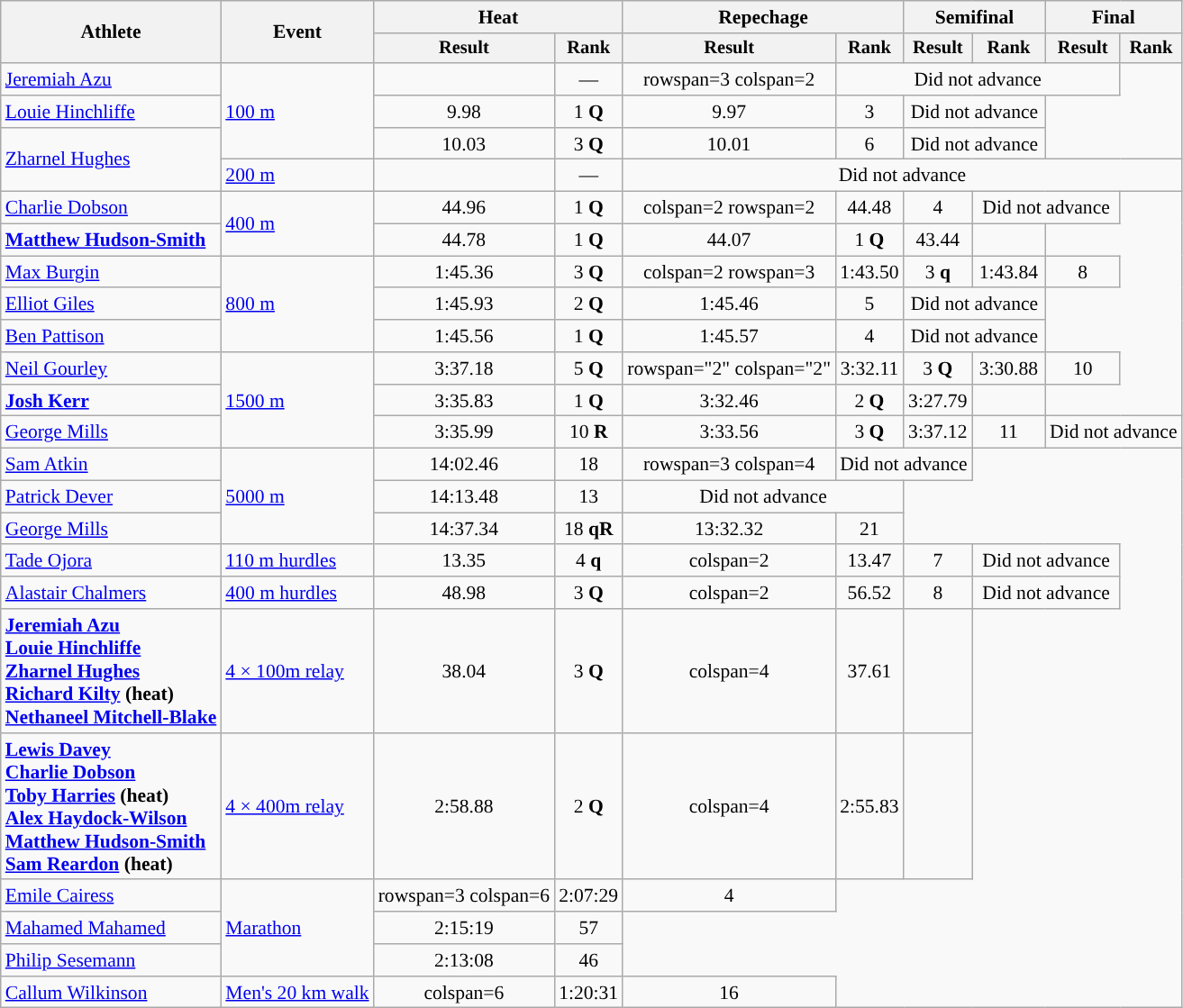<table class="wikitable" style="font-size:90%">
<tr>
<th rowspan="2">Athlete</th>
<th rowspan="2">Event</th>
<th colspan="2">Heat</th>
<th colspan="2">Repechage</th>
<th colspan="2">Semifinal</th>
<th colspan="2">Final</th>
</tr>
<tr style="font-size:95%">
<th>Result</th>
<th>Rank</th>
<th>Result</th>
<th>Rank</th>
<th>Result</th>
<th>Rank</th>
<th>Result</th>
<th>Rank</th>
</tr>
<tr align=center>
<td align=left><a href='#'>Jeremiah Azu</a></td>
<td rowspan="3" align="left"><a href='#'>100 m</a></td>
<td></td>
<td>—</td>
<td>rowspan=3 colspan=2 </td>
<td colspan=4>Did not advance</td>
</tr>
<tr align=center>
<td align=left><a href='#'>Louie Hinchliffe</a></td>
<td>9.98</td>
<td>1 <strong>Q</strong></td>
<td>9.97</td>
<td>3</td>
<td colspan=2>Did not advance</td>
</tr>
<tr align=center>
<td align=left rowspan=2><a href='#'>Zharnel Hughes</a></td>
<td>10.03</td>
<td>3 <strong>Q</strong></td>
<td>10.01</td>
<td>6</td>
<td colspan=2>Did not advance</td>
</tr>
<tr align=center>
<td align="left"><a href='#'>200 m</a></td>
<td></td>
<td>—</td>
<td colspan=6>Did not advance</td>
</tr>
<tr align=center>
<td align=left><a href='#'>Charlie Dobson</a></td>
<td align=left rowspan=2><a href='#'>400 m</a></td>
<td>44.96</td>
<td>1 <strong>Q</strong></td>
<td>colspan=2 rowspan=2 </td>
<td>44.48</td>
<td>4</td>
<td colspan="2">Did not advance</td>
</tr>
<tr align=center>
<td align=left><strong><a href='#'>Matthew Hudson-Smith</a></strong></td>
<td>44.78</td>
<td>1 <strong>Q</strong></td>
<td>44.07</td>
<td>1 <strong>Q</strong></td>
<td>43.44 <strong></strong></td>
<td></td>
</tr>
<tr align=center>
<td align=left><a href='#'>Max Burgin</a></td>
<td align=left rowspan=3><a href='#'>800 m</a></td>
<td>1:45.36</td>
<td>3 <strong>Q</strong></td>
<td>colspan=2 rowspan=3 </td>
<td>1:43.50</td>
<td>3 <strong>q</strong></td>
<td>1:43.84</td>
<td>8</td>
</tr>
<tr align=center>
<td align=left><a href='#'>Elliot Giles</a></td>
<td>1:45.93</td>
<td>2 <strong>Q</strong></td>
<td>1:45.46</td>
<td>5</td>
<td colspan=2>Did not advance</td>
</tr>
<tr align=center>
<td align=left><a href='#'>Ben Pattison</a></td>
<td>1:45.56</td>
<td>1 <strong>Q</strong></td>
<td>1:45.57</td>
<td>4</td>
<td colspan=2>Did not advance</td>
</tr>
<tr align=center>
<td align=left><a href='#'>Neil Gourley</a></td>
<td align=left rowspan=3><a href='#'>1500 m</a></td>
<td>3:37.18</td>
<td>5 <strong>Q</strong></td>
<td>rowspan="2" colspan="2" </td>
<td>3:32.11</td>
<td>3 <strong>Q</strong></td>
<td>3:30.88</td>
<td>10</td>
</tr>
<tr align=center>
<td align=left><strong><a href='#'>Josh Kerr</a></strong></td>
<td>3:35.83</td>
<td>1 <strong>Q</strong></td>
<td>3:32.46</td>
<td>2 <strong>Q</strong></td>
<td>3:27.79 <strong></strong></td>
<td></td>
</tr>
<tr align=center>
<td align=left><a href='#'>George Mills</a></td>
<td>3:35.99</td>
<td>10 <strong>R</strong></td>
<td>3:33.56</td>
<td>3 <strong>Q</strong></td>
<td>3:37.12</td>
<td>11</td>
<td colspan=2>Did not advance</td>
</tr>
<tr align=center>
<td align=left><a href='#'>Sam Atkin</a></td>
<td align=left rowspan=3><a href='#'>5000 m</a></td>
<td>14:02.46</td>
<td>18</td>
<td>rowspan=3 colspan=4 </td>
<td colspan=2>Did not advance</td>
</tr>
<tr align="center">
<td align="left"><a href='#'>Patrick Dever</a></td>
<td>14:13.48</td>
<td>13</td>
<td colspan=2>Did not advance</td>
</tr>
<tr align="center">
<td align="left"><a href='#'>George Mills</a></td>
<td>14:37.34</td>
<td>18 <strong>qR</strong></td>
<td>13:32.32</td>
<td>21</td>
</tr>
<tr align="center">
<td align="left"><a href='#'>Tade Ojora</a></td>
<td align="left"><a href='#'>110 m hurdles</a></td>
<td>13.35</td>
<td>4 <strong>q</strong></td>
<td>colspan=2 </td>
<td>13.47</td>
<td>7</td>
<td colspan="2">Did not advance</td>
</tr>
<tr align=center>
<td align=left><a href='#'>Alastair Chalmers</a></td>
<td align=left><a href='#'>400 m hurdles</a></td>
<td>48.98</td>
<td>3 <strong>Q</strong></td>
<td>colspan=2 </td>
<td>56.52</td>
<td>8</td>
<td colspan=2>Did not advance</td>
</tr>
<tr align="center">
<td align="left"><strong><a href='#'>Jeremiah Azu</a><br><a href='#'>Louie Hinchliffe</a><br><a href='#'>Zharnel Hughes</a><br><a href='#'>Richard Kilty</a> (heat)<br><a href='#'>Nethaneel Mitchell-Blake</a></strong></td>
<td align="left"><a href='#'>4 × 100m relay</a></td>
<td>38.04</td>
<td>3 <strong>Q</strong></td>
<td>colspan=4 </td>
<td>37.61</td>
<td></td>
</tr>
<tr align=center>
<td align=left><strong><a href='#'>Lewis Davey</a><br><a href='#'>Charlie Dobson</a><br><a href='#'>Toby Harries</a> (heat)<br><a href='#'>Alex Haydock-Wilson</a><br><a href='#'>Matthew Hudson-Smith</a><br><a href='#'>Sam Reardon</a> (heat)</strong></td>
<td align=left><a href='#'>4 × 400m relay</a></td>
<td>2:58.88</td>
<td>2 <strong>Q</strong></td>
<td>colspan=4 </td>
<td>2:55.83 <strong></strong></td>
<td></td>
</tr>
<tr align=center>
<td align=left><a href='#'>Emile Cairess</a></td>
<td align=left rowspan=3><a href='#'>Marathon</a></td>
<td>rowspan=3 colspan=6 </td>
<td>2:07:29</td>
<td>4</td>
</tr>
<tr align=center>
<td align=left><a href='#'>Mahamed Mahamed</a></td>
<td>2:15:19</td>
<td>57</td>
</tr>
<tr align=center>
<td align=left><a href='#'>Philip Sesemann</a></td>
<td>2:13:08</td>
<td>46</td>
</tr>
<tr align=center>
<td align=left><a href='#'>Callum Wilkinson</a></td>
<td align=left><a href='#'>Men's 20 km walk</a></td>
<td>colspan=6 </td>
<td>1:20:31</td>
<td>16</td>
</tr>
</table>
